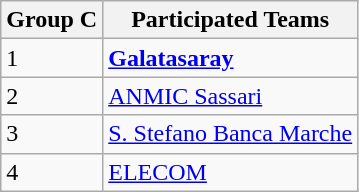<table class="wikitable">
<tr>
<th>Group C</th>
<th>Participated Teams</th>
</tr>
<tr>
<td>1</td>
<td> <strong><a href='#'>Galatasaray</a></strong></td>
</tr>
<tr>
<td>2</td>
<td> <a href='#'>ANMIC Sassari</a></td>
</tr>
<tr>
<td>3</td>
<td> <a href='#'>S. Stefano Banca Marche</a></td>
</tr>
<tr>
<td>4</td>
<td> <a href='#'>ELECOM</a></td>
</tr>
</table>
